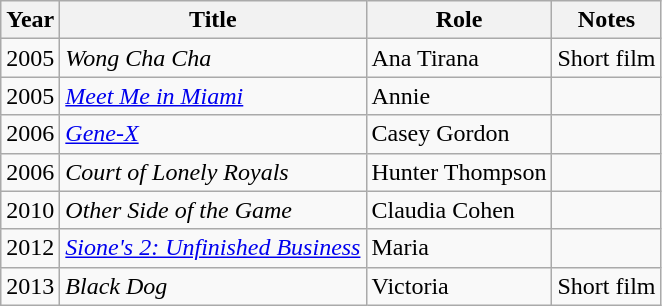<table class="wikitable sortable">
<tr>
<th>Year</th>
<th>Title</th>
<th>Role</th>
<th class="unsortable">Notes</th>
</tr>
<tr>
<td>2005</td>
<td><em>Wong Cha Cha</em></td>
<td>Ana Tirana</td>
<td>Short film</td>
</tr>
<tr>
<td>2005</td>
<td><em><a href='#'>Meet Me in Miami</a></em></td>
<td>Annie</td>
<td></td>
</tr>
<tr>
<td>2006</td>
<td><em><a href='#'>Gene-X</a></em></td>
<td>Casey Gordon</td>
<td></td>
</tr>
<tr>
<td>2006</td>
<td><em>Court of Lonely Royals</em></td>
<td>Hunter Thompson</td>
<td></td>
</tr>
<tr>
<td>2010</td>
<td><em>Other Side of the Game</em></td>
<td>Claudia Cohen</td>
<td></td>
</tr>
<tr>
<td>2012</td>
<td><em><a href='#'>Sione's 2: Unfinished Business</a></em></td>
<td>Maria</td>
<td></td>
</tr>
<tr>
<td>2013</td>
<td><em>Black Dog</em></td>
<td>Victoria</td>
<td>Short film</td>
</tr>
</table>
